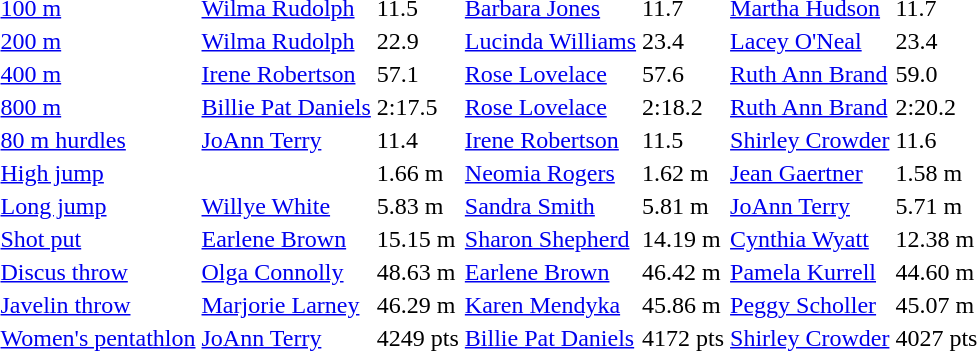<table>
<tr>
<td><a href='#'>100 m</a></td>
<td><a href='#'>Wilma Rudolph</a></td>
<td>11.5</td>
<td><a href='#'>Barbara Jones</a></td>
<td>11.7</td>
<td><a href='#'>Martha Hudson</a></td>
<td>11.7</td>
</tr>
<tr>
<td><a href='#'>200 m</a></td>
<td><a href='#'>Wilma Rudolph</a></td>
<td>22.9</td>
<td><a href='#'>Lucinda Williams</a></td>
<td>23.4</td>
<td><a href='#'>Lacey O'Neal</a></td>
<td>23.4</td>
</tr>
<tr>
<td><a href='#'>400 m</a></td>
<td><a href='#'>Irene Robertson</a></td>
<td>57.1</td>
<td><a href='#'>Rose Lovelace</a></td>
<td>57.6</td>
<td><a href='#'>Ruth Ann Brand</a></td>
<td>59.0</td>
</tr>
<tr>
<td><a href='#'>800 m</a></td>
<td><a href='#'>Billie Pat Daniels</a></td>
<td>2:17.5</td>
<td><a href='#'>Rose Lovelace</a></td>
<td>2:18.2</td>
<td><a href='#'>Ruth Ann Brand</a></td>
<td>2:20.2</td>
</tr>
<tr>
<td><a href='#'>80 m hurdles</a></td>
<td><a href='#'>JoAnn Terry</a></td>
<td>11.4</td>
<td><a href='#'>Irene Robertson</a></td>
<td>11.5</td>
<td><a href='#'>Shirley Crowder</a></td>
<td>11.6</td>
</tr>
<tr>
<td><a href='#'>High jump</a></td>
<td></td>
<td>1.66 m</td>
<td><a href='#'>Neomia Rogers</a></td>
<td>1.62 m</td>
<td><a href='#'>Jean Gaertner</a></td>
<td>1.58 m</td>
</tr>
<tr>
<td><a href='#'>Long jump</a></td>
<td><a href='#'>Willye White</a></td>
<td>5.83 m</td>
<td><a href='#'>Sandra Smith</a></td>
<td>5.81 m</td>
<td><a href='#'>JoAnn Terry</a></td>
<td>5.71 m</td>
</tr>
<tr>
<td><a href='#'>Shot put</a></td>
<td><a href='#'>Earlene Brown</a></td>
<td>15.15 m</td>
<td><a href='#'>Sharon Shepherd</a></td>
<td>14.19 m</td>
<td><a href='#'>Cynthia Wyatt</a></td>
<td>12.38 m</td>
</tr>
<tr>
<td><a href='#'>Discus throw</a></td>
<td><a href='#'>Olga Connolly</a></td>
<td>48.63 m</td>
<td><a href='#'>Earlene Brown</a></td>
<td>46.42 m</td>
<td><a href='#'>Pamela Kurrell</a></td>
<td>44.60 m</td>
</tr>
<tr>
<td><a href='#'>Javelin throw</a></td>
<td><a href='#'>Marjorie Larney</a></td>
<td>46.29 m</td>
<td><a href='#'>Karen Mendyka</a></td>
<td>45.86 m</td>
<td><a href='#'>Peggy Scholler</a></td>
<td>45.07 m</td>
</tr>
<tr>
<td><a href='#'>Women's pentathlon</a></td>
<td><a href='#'>JoAnn Terry</a></td>
<td>4249 pts</td>
<td><a href='#'>Billie Pat Daniels</a></td>
<td>4172 pts</td>
<td><a href='#'>Shirley Crowder</a></td>
<td>4027 pts</td>
</tr>
</table>
